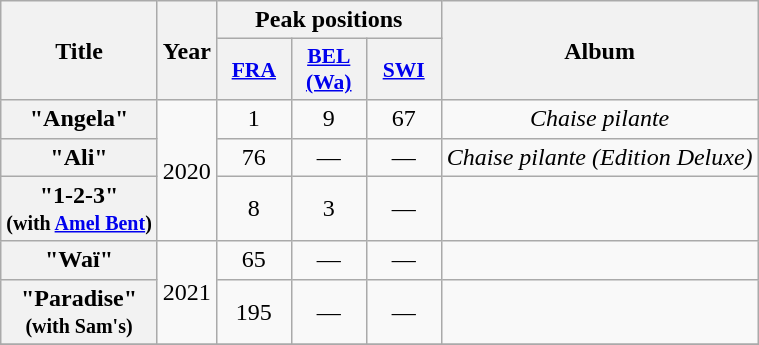<table class="wikitable plainrowheaders" style="text-align:center">
<tr>
<th scope="col" rowspan="2">Title</th>
<th scope="col" rowspan="2">Year</th>
<th scope="col" colspan="3">Peak positions</th>
<th scope="col" rowspan="2">Album</th>
</tr>
<tr>
<th scope="col" style="width:3em;font-size:90%;"><a href='#'>FRA</a><br></th>
<th scope="col" style="width:3em;font-size:90%;"><a href='#'>BEL <br>(Wa)</a><br></th>
<th scope="col" style="width:3em;font-size:90%;"><a href='#'>SWI</a><br></th>
</tr>
<tr>
<th scope="row">"Angela"</th>
<td rowspan=3>2020</td>
<td>1<br></td>
<td>9</td>
<td>67</td>
<td><em>Chaise pilante</em></td>
</tr>
<tr>
<th scope="row">"Ali"</th>
<td>76<br></td>
<td>—</td>
<td>—</td>
<td><em>Chaise pilante (Edition Deluxe)</em></td>
</tr>
<tr>
<th scope="row">"1-2-3"<br><small>(with <a href='#'>Amel Bent</a>)</small></th>
<td>8</td>
<td>3</td>
<td>—</td>
<td></td>
</tr>
<tr>
<th scope="row">"Waï"</th>
<td rowspan=2>2021</td>
<td>65</td>
<td>—</td>
<td>—</td>
<td></td>
</tr>
<tr>
<th scope="row">"Paradise"<br><small>(with Sam's)</small></th>
<td>195</td>
<td>—</td>
<td>—</td>
<td></td>
</tr>
<tr>
</tr>
</table>
